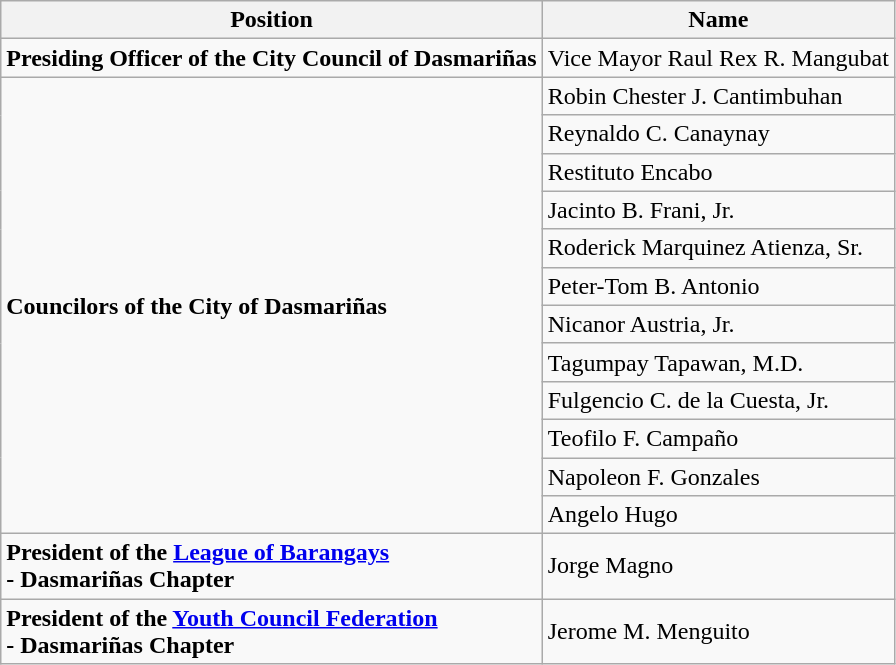<table class="wikitable">
<tr>
<th>Position</th>
<th>Name</th>
</tr>
<tr>
<td><strong>Presiding Officer of the City Council of Dasmariñas</strong></td>
<td>Vice Mayor Raul Rex R. Mangubat</td>
</tr>
<tr>
<td rowspan=12><strong>Councilors of the City of Dasmariñas</strong></td>
<td>Robin Chester J. Cantimbuhan</td>
</tr>
<tr>
<td>Reynaldo C. Canaynay</td>
</tr>
<tr>
<td>Restituto Encabo</td>
</tr>
<tr>
<td>Jacinto B. Frani, Jr.</td>
</tr>
<tr>
<td>Roderick Marquinez Atienza, Sr.</td>
</tr>
<tr>
<td>Peter-Tom B. Antonio</td>
</tr>
<tr>
<td>Nicanor Austria, Jr.</td>
</tr>
<tr>
<td>Tagumpay Tapawan, M.D.</td>
</tr>
<tr>
<td>Fulgencio C. de la Cuesta, Jr.</td>
</tr>
<tr>
<td>Teofilo F. Campaño</td>
</tr>
<tr>
<td>Napoleon F. Gonzales</td>
</tr>
<tr>
<td>Angelo Hugo</td>
</tr>
<tr>
<td><strong>President of the <a href='#'>League of Barangays</a><br>- Dasmariñas Chapter</strong></td>
<td>Jorge Magno</td>
</tr>
<tr>
<td><strong>President of the <a href='#'>Youth Council Federation</a><br>- Dasmariñas Chapter</strong></td>
<td>Jerome M. Menguito</td>
</tr>
</table>
